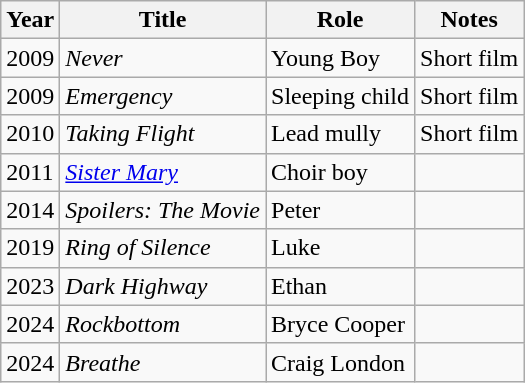<table class="wikitable sortable">
<tr>
<th>Year</th>
<th>Title</th>
<th>Role</th>
<th class="unsortable">Notes</th>
</tr>
<tr>
<td>2009</td>
<td><em>Never</em></td>
<td>Young Boy</td>
<td>Short film</td>
</tr>
<tr>
<td>2009</td>
<td><em>Emergency</em></td>
<td>Sleeping child</td>
<td>Short film</td>
</tr>
<tr>
<td>2010</td>
<td><em>Taking Flight</em></td>
<td>Lead mully</td>
<td>Short film</td>
</tr>
<tr>
<td>2011</td>
<td><em><a href='#'>Sister Mary</a></em></td>
<td>Choir boy</td>
<td></td>
</tr>
<tr>
<td>2014</td>
<td><em>Spoilers: The Movie</em></td>
<td>Peter</td>
<td></td>
</tr>
<tr>
<td>2019</td>
<td><em>Ring of Silence</em></td>
<td>Luke</td>
<td></td>
</tr>
<tr>
<td>2023</td>
<td><em>Dark Highway</em></td>
<td>Ethan</td>
<td></td>
</tr>
<tr>
<td>2024</td>
<td><em>Rockbottom</em></td>
<td>Bryce Cooper</td>
<td></td>
</tr>
<tr>
<td>2024</td>
<td><em>Breathe</em></td>
<td>Craig London</td>
<td></td>
</tr>
</table>
